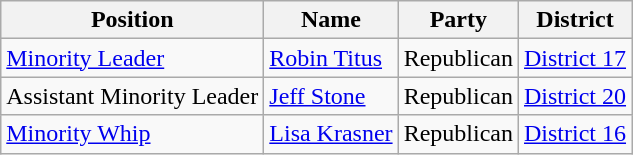<table class=wikitable>
<tr>
<th>Position</th>
<th>Name</th>
<th>Party</th>
<th>District</th>
</tr>
<tr>
<td><a href='#'>Minority Leader</a></td>
<td><a href='#'>Robin Titus</a></td>
<td>Republican</td>
<td><a href='#'>District 17</a></td>
</tr>
<tr>
<td>Assistant Minority Leader</td>
<td><a href='#'>Jeff Stone</a></td>
<td>Republican</td>
<td><a href='#'>District 20</a></td>
</tr>
<tr>
<td><a href='#'>Minority Whip</a></td>
<td><a href='#'>Lisa Krasner</a></td>
<td>Republican</td>
<td><a href='#'>District 16</a></td>
</tr>
</table>
